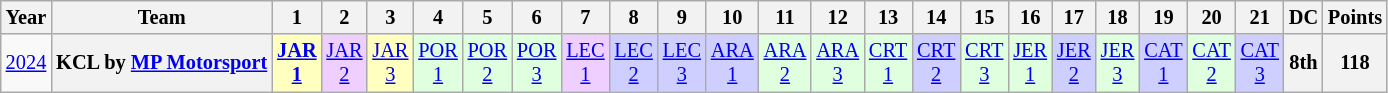<table class="wikitable" style="text-align:center; font-size:85%">
<tr>
<th>Year</th>
<th>Team</th>
<th>1</th>
<th>2</th>
<th>3</th>
<th>4</th>
<th>5</th>
<th>6</th>
<th>7</th>
<th>8</th>
<th>9</th>
<th>10</th>
<th>11</th>
<th>12</th>
<th>13</th>
<th>14</th>
<th>15</th>
<th>16</th>
<th>17</th>
<th>18</th>
<th>19</th>
<th>20</th>
<th>21</th>
<th>DC</th>
<th>Points</th>
</tr>
<tr>
<td><a href='#'>2024</a></td>
<th nowrap>KCL by <a href='#'>MP Motorsport</a></th>
<td style="background:#FFFFBF"><strong><a href='#'>JAR<br>1</a></strong><br></td>
<td style="background:#EFCFFF"><a href='#'>JAR<br>2</a><br></td>
<td style="background:#FFFFBF"><a href='#'>JAR<br>3</a><br></td>
<td style="background:#DFFFDF"><a href='#'>POR<br>1</a><br></td>
<td style="background:#DFFFDF"><a href='#'>POR<br>2</a><br></td>
<td style="background:#DFFFDF"><a href='#'>POR<br>3</a><br></td>
<td style="background:#EFCFFF"><a href='#'>LEC<br>1</a><br></td>
<td style="background:#CFCFFF"><a href='#'>LEC<br>2</a><br></td>
<td style="background:#CFCFFF"><a href='#'>LEC<br>3</a><br></td>
<td style="background:#CFCFFF"><a href='#'>ARA<br>1</a><br></td>
<td style="background:#DFFFDF"><a href='#'>ARA<br>2</a><br></td>
<td style="background:#DFFFDF"><a href='#'>ARA<br>3</a><br></td>
<td style="background:#DFFFDF"><a href='#'>CRT<br>1</a><br></td>
<td style="background:#CFCFFF"><a href='#'>CRT<br>2</a><br></td>
<td style="background:#DFFFDF"><a href='#'>CRT<br>3</a><br></td>
<td style="background:#DFFFDF"><a href='#'>JER<br>1</a><br></td>
<td style="background:#CFCFFF"><a href='#'>JER<br>2</a><br></td>
<td style="background:#DFFFDF"><a href='#'>JER<br>3</a><br></td>
<td style="background:#CFCFFF"><a href='#'>CAT<br>1</a><br></td>
<td style="background:#DFFFDF"><a href='#'>CAT<br>2</a><br></td>
<td style="background:#CFCFFF"><a href='#'>CAT<br>3</a><br></td>
<th>8th</th>
<th>118</th>
</tr>
</table>
